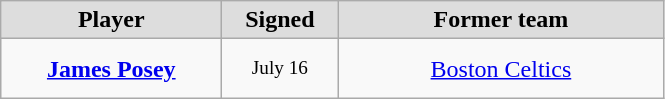<table class="wikitable" style="text-align: center">
<tr align="center" bgcolor="#dddddd">
<td style="width:140px"><strong>Player</strong></td>
<td style="width:70px"><strong>Signed</strong></td>
<td style="width:210px"><strong>Former team</strong></td>
</tr>
<tr style="height:40px">
<td><strong><a href='#'>James Posey</a></strong></td>
<td style="font-size: 80%">July 16</td>
<td><a href='#'>Boston Celtics</a></td>
</tr>
</table>
